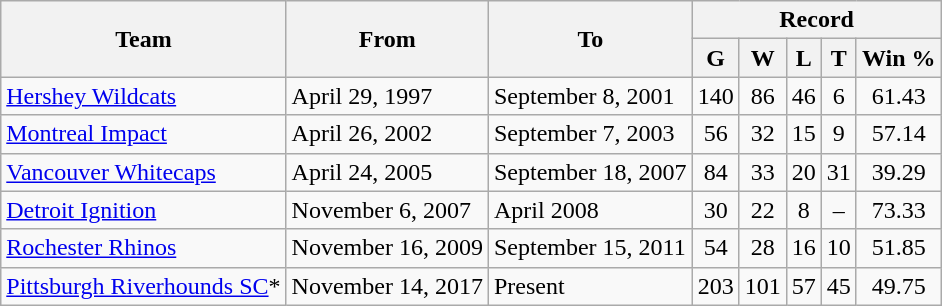<table class="wikitable" style="text-align: center">
<tr>
<th rowspan=2>Team</th>
<th rowspan=2>From</th>
<th rowspan=2>To</th>
<th colspan=5>Record</th>
</tr>
<tr>
<th>G</th>
<th>W</th>
<th>L</th>
<th>T</th>
<th>Win %</th>
</tr>
<tr>
<td align=left><a href='#'>Hershey Wildcats</a></td>
<td align=left>April 29, 1997</td>
<td align=left>September 8, 2001</td>
<td>140</td>
<td>86</td>
<td>46</td>
<td>6</td>
<td>61.43</td>
</tr>
<tr>
<td align=left><a href='#'>Montreal Impact</a></td>
<td align=left>April 26, 2002</td>
<td align=left>September 7, 2003</td>
<td>56</td>
<td>32</td>
<td>15</td>
<td>9</td>
<td>57.14</td>
</tr>
<tr>
<td align=left><a href='#'>Vancouver Whitecaps</a></td>
<td align=left>April 24, 2005</td>
<td align=left>September 18, 2007</td>
<td>84</td>
<td>33</td>
<td>20</td>
<td>31</td>
<td>39.29</td>
</tr>
<tr>
<td align=left><a href='#'>Detroit Ignition</a></td>
<td align=left>November 6, 2007</td>
<td align=left>April 2008</td>
<td>30</td>
<td>22</td>
<td>8</td>
<td>–</td>
<td>73.33</td>
</tr>
<tr>
<td align=left><a href='#'>Rochester Rhinos</a></td>
<td align=left>November 16, 2009</td>
<td align=left>September 15, 2011</td>
<td>54</td>
<td>28</td>
<td>16</td>
<td>10</td>
<td>51.85</td>
</tr>
<tr>
<td align=left><a href='#'>Pittsburgh Riverhounds SC</a>*</td>
<td align=left>November 14, 2017</td>
<td align=left>Present</td>
<td>203</td>
<td>101</td>
<td>57</td>
<td>45</td>
<td>49.75</td>
</tr>
</table>
